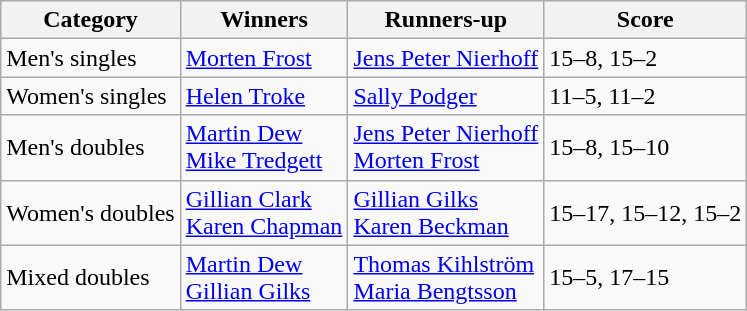<table class="wikitable">
<tr>
<th>Category</th>
<th>Winners</th>
<th>Runners-up</th>
<th>Score</th>
</tr>
<tr>
<td>Men's singles</td>
<td> <a href='#'>Morten Frost</a></td>
<td> <a href='#'>Jens Peter Nierhoff</a></td>
<td>15–8, 15–2</td>
</tr>
<tr>
<td>Women's singles</td>
<td> <a href='#'>Helen Troke</a></td>
<td> <a href='#'>Sally Podger</a></td>
<td>11–5, 11–2</td>
</tr>
<tr>
<td>Men's doubles</td>
<td> <a href='#'>Martin Dew</a><br> <a href='#'>Mike Tredgett</a></td>
<td> <a href='#'>Jens Peter Nierhoff</a><br> <a href='#'>Morten Frost</a></td>
<td>15–8, 15–10</td>
</tr>
<tr>
<td>Women's doubles</td>
<td> <a href='#'>Gillian Clark</a><br> <a href='#'>Karen Chapman</a></td>
<td> <a href='#'>Gillian Gilks</a><br> <a href='#'>Karen Beckman</a></td>
<td>15–17, 15–12, 15–2</td>
</tr>
<tr>
<td>Mixed doubles</td>
<td> <a href='#'>Martin Dew</a><br> <a href='#'>Gillian Gilks</a></td>
<td> <a href='#'>Thomas Kihlström</a><br> <a href='#'>Maria Bengtsson</a></td>
<td>15–5, 17–15</td>
</tr>
</table>
